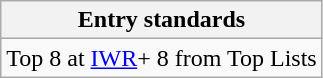<table class="wikitable" border="1" align="upright">
<tr>
<th>Entry standards</th>
</tr>
<tr>
<td>Top 8 at <a href='#'>IWR</a>+ 8 from Top Lists</td>
</tr>
</table>
